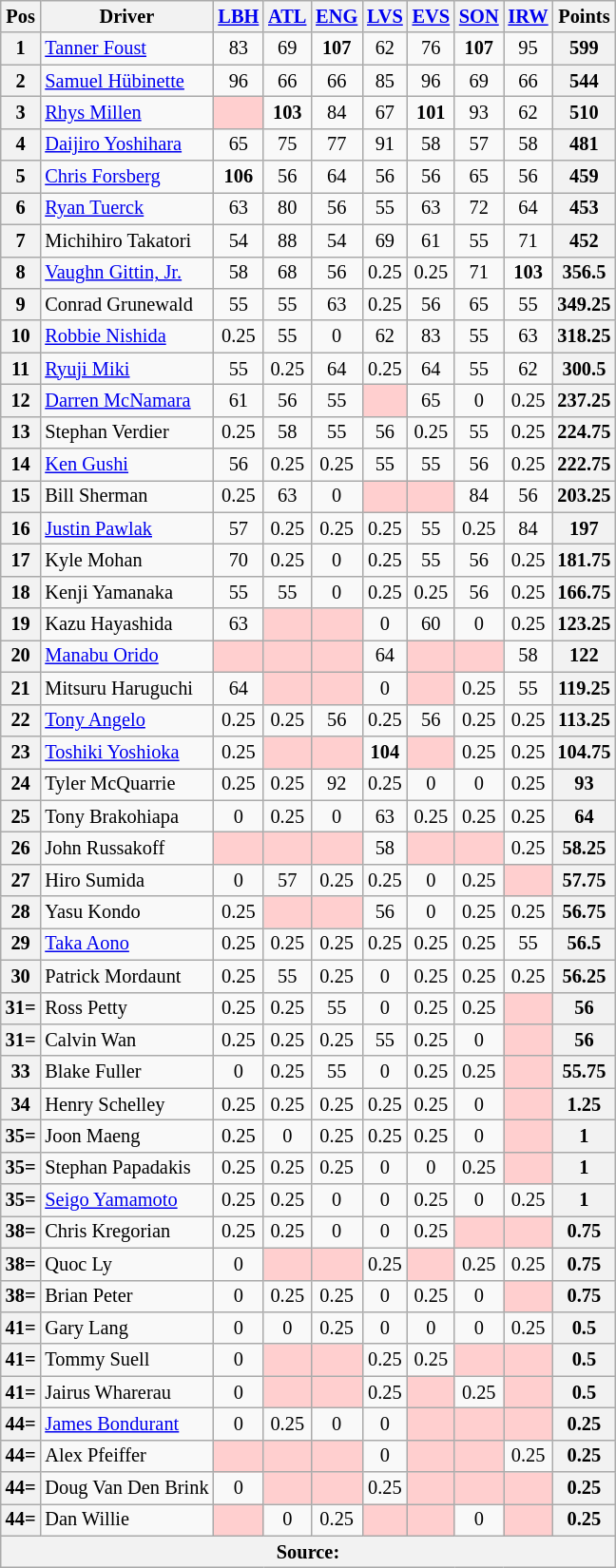<table class="wikitable" style="font-size:85%; text-align:center">
<tr>
<th>Pos</th>
<th align=left>Driver</th>
<th><a href='#'>LBH</a></th>
<th><a href='#'>ATL</a></th>
<th><a href='#'>ENG</a></th>
<th><a href='#'>LVS</a></th>
<th><a href='#'>EVS</a></th>
<th><a href='#'>SON</a></th>
<th><a href='#'>IRW</a></th>
<th>Points</th>
</tr>
<tr>
<th>1</th>
<td align=left> <a href='#'>Tanner Foust</a></td>
<td>83</td>
<td>69</td>
<td><strong>107</strong></td>
<td>62</td>
<td>76</td>
<td><strong>107</strong></td>
<td>95</td>
<th>599</th>
</tr>
<tr>
<th>2</th>
<td align=left> <a href='#'>Samuel Hübinette</a></td>
<td>96</td>
<td>66</td>
<td>66</td>
<td>85</td>
<td>96</td>
<td>69</td>
<td>66</td>
<th>544</th>
</tr>
<tr>
<th>3</th>
<td align=left> <a href='#'>Rhys Millen</a></td>
<td style="background:#FFCFCF;"></td>
<td><strong>103</strong></td>
<td>84</td>
<td>67</td>
<td><strong>101</strong></td>
<td>93</td>
<td>62</td>
<th>510</th>
</tr>
<tr>
<th>4</th>
<td align=left> <a href='#'>Daijiro Yoshihara</a></td>
<td>65</td>
<td>75</td>
<td>77</td>
<td>91</td>
<td>58</td>
<td>57</td>
<td>58</td>
<th>481</th>
</tr>
<tr>
<th>5</th>
<td align=left> <a href='#'>Chris Forsberg</a></td>
<td><strong>106</strong></td>
<td>56</td>
<td>64</td>
<td>56</td>
<td>56</td>
<td>65</td>
<td>56</td>
<th>459</th>
</tr>
<tr>
<th>6</th>
<td align=left> <a href='#'>Ryan Tuerck</a></td>
<td>63</td>
<td>80</td>
<td>56</td>
<td>55</td>
<td>63</td>
<td>72</td>
<td>64</td>
<th>453</th>
</tr>
<tr>
<th>7</th>
<td align=left> Michihiro Takatori</td>
<td>54</td>
<td>88</td>
<td>54</td>
<td>69</td>
<td>61</td>
<td>55</td>
<td>71</td>
<th>452</th>
</tr>
<tr>
<th>8</th>
<td align=left> <a href='#'>Vaughn Gittin, Jr.</a></td>
<td>58</td>
<td>68</td>
<td>56</td>
<td>0.25</td>
<td>0.25</td>
<td>71</td>
<td><strong>103</strong></td>
<th>356.5</th>
</tr>
<tr>
<th>9</th>
<td align=left> Conrad Grunewald</td>
<td>55</td>
<td>55</td>
<td>63</td>
<td>0.25</td>
<td>56</td>
<td>65</td>
<td>55</td>
<th>349.25</th>
</tr>
<tr>
<th>10</th>
<td align=left> <a href='#'>Robbie Nishida</a></td>
<td>0.25</td>
<td>55</td>
<td>0</td>
<td>62</td>
<td>83</td>
<td>55</td>
<td>63</td>
<th>318.25</th>
</tr>
<tr>
<th>11</th>
<td align=left> <a href='#'>Ryuji Miki</a></td>
<td>55</td>
<td>0.25</td>
<td>64</td>
<td>0.25</td>
<td>64</td>
<td>55</td>
<td>62</td>
<th>300.5</th>
</tr>
<tr>
<th>12</th>
<td align=left> <a href='#'>Darren McNamara</a></td>
<td>61</td>
<td>56</td>
<td>55</td>
<td style="background:#FFCFCF;"></td>
<td>65</td>
<td>0</td>
<td>0.25</td>
<th>237.25</th>
</tr>
<tr>
<th>13</th>
<td align=left> Stephan Verdier</td>
<td>0.25</td>
<td>58</td>
<td>55</td>
<td>56</td>
<td>0.25</td>
<td>55</td>
<td>0.25</td>
<th>224.75</th>
</tr>
<tr>
<th>14</th>
<td align=left> <a href='#'>Ken Gushi</a></td>
<td>56</td>
<td>0.25</td>
<td>0.25</td>
<td>55</td>
<td>55</td>
<td>56</td>
<td>0.25</td>
<th>222.75</th>
</tr>
<tr>
<th>15</th>
<td align=left> Bill Sherman</td>
<td>0.25</td>
<td>63</td>
<td>0</td>
<td style="background:#FFCFCF;"></td>
<td style="background:#FFCFCF;"></td>
<td>84</td>
<td>56</td>
<th>203.25</th>
</tr>
<tr>
<th>16</th>
<td align=left> <a href='#'>Justin Pawlak</a></td>
<td>57</td>
<td>0.25</td>
<td>0.25</td>
<td>0.25</td>
<td>55</td>
<td>0.25</td>
<td>84</td>
<th>197</th>
</tr>
<tr>
<th>17</th>
<td align=left> Kyle Mohan</td>
<td>70</td>
<td>0.25</td>
<td>0</td>
<td>0.25</td>
<td>55</td>
<td>56</td>
<td>0.25</td>
<th>181.75</th>
</tr>
<tr>
<th>18</th>
<td align=left> Kenji Yamanaka</td>
<td>55</td>
<td>55</td>
<td>0</td>
<td>0.25</td>
<td>0.25</td>
<td>56</td>
<td>0.25</td>
<th>166.75</th>
</tr>
<tr>
<th>19</th>
<td align=left> Kazu Hayashida</td>
<td>63</td>
<td style="background:#FFCFCF;"></td>
<td style="background:#FFCFCF;"></td>
<td>0</td>
<td>60</td>
<td>0</td>
<td>0.25</td>
<th>123.25</th>
</tr>
<tr>
<th>20</th>
<td align=left> <a href='#'>Manabu Orido</a></td>
<td style="background:#FFCFCF;"></td>
<td style="background:#FFCFCF;"></td>
<td style="background:#FFCFCF;"></td>
<td>64</td>
<td style="background:#FFCFCF;"></td>
<td style="background:#FFCFCF;"></td>
<td>58</td>
<th>122</th>
</tr>
<tr>
<th>21</th>
<td align=left> Mitsuru Haruguchi</td>
<td>64</td>
<td style="background:#FFCFCF;"></td>
<td style="background:#FFCFCF;"></td>
<td>0</td>
<td style="background:#FFCFCF;"></td>
<td>0.25</td>
<td>55</td>
<th>119.25</th>
</tr>
<tr>
<th>22</th>
<td align=left> <a href='#'>Tony Angelo</a></td>
<td>0.25</td>
<td>0.25</td>
<td>56</td>
<td>0.25</td>
<td>56</td>
<td>0.25</td>
<td>0.25</td>
<th>113.25</th>
</tr>
<tr>
<th>23</th>
<td align=left> <a href='#'>Toshiki Yoshioka</a></td>
<td>0.25</td>
<td style="background:#FFCFCF;"></td>
<td style="background:#FFCFCF;"></td>
<td><strong>104</strong></td>
<td style="background:#FFCFCF;"></td>
<td>0.25</td>
<td>0.25</td>
<th>104.75</th>
</tr>
<tr>
<th>24</th>
<td align=left> Tyler McQuarrie</td>
<td>0.25</td>
<td>0.25</td>
<td>92</td>
<td>0.25</td>
<td>0</td>
<td>0</td>
<td>0.25</td>
<th>93</th>
</tr>
<tr>
<th>25</th>
<td align=left> Tony Brakohiapa</td>
<td>0</td>
<td>0.25</td>
<td>0</td>
<td>63</td>
<td>0.25</td>
<td>0.25</td>
<td>0.25</td>
<th>64</th>
</tr>
<tr>
<th>26</th>
<td align=left> John Russakoff</td>
<td style="background:#FFCFCF;"></td>
<td style="background:#FFCFCF;"></td>
<td style="background:#FFCFCF;"></td>
<td>58</td>
<td style="background:#FFCFCF;"></td>
<td style="background:#FFCFCF;"></td>
<td>0.25</td>
<th>58.25</th>
</tr>
<tr>
<th>27</th>
<td align=left> Hiro Sumida</td>
<td>0</td>
<td>57</td>
<td>0.25</td>
<td>0.25</td>
<td>0</td>
<td>0.25</td>
<td style="background:#FFCFCF;"></td>
<th>57.75</th>
</tr>
<tr>
<th>28</th>
<td align=left> Yasu Kondo</td>
<td>0.25</td>
<td style="background:#FFCFCF;"></td>
<td style="background:#FFCFCF;"></td>
<td>56</td>
<td>0</td>
<td>0.25</td>
<td>0.25</td>
<th>56.75</th>
</tr>
<tr>
<th>29</th>
<td align=left> <a href='#'>Taka Aono</a></td>
<td>0.25</td>
<td>0.25</td>
<td>0.25</td>
<td>0.25</td>
<td>0.25</td>
<td>0.25</td>
<td>55</td>
<th>56.5</th>
</tr>
<tr>
<th>30</th>
<td align=left> Patrick Mordaunt</td>
<td>0.25</td>
<td>55</td>
<td>0.25</td>
<td>0</td>
<td>0.25</td>
<td>0.25</td>
<td>0.25</td>
<th>56.25</th>
</tr>
<tr>
<th>31=</th>
<td align=left> Ross Petty</td>
<td>0.25</td>
<td>0.25</td>
<td>55</td>
<td>0</td>
<td>0.25</td>
<td>0.25</td>
<td style="background:#FFCFCF;"></td>
<th>56</th>
</tr>
<tr>
<th>31=</th>
<td align=left> Calvin Wan</td>
<td>0.25</td>
<td>0.25</td>
<td>0.25</td>
<td>55</td>
<td>0.25</td>
<td>0</td>
<td style="background:#FFCFCF;"></td>
<th>56</th>
</tr>
<tr>
<th>33</th>
<td align=left> Blake Fuller</td>
<td>0</td>
<td>0.25</td>
<td>55</td>
<td>0</td>
<td>0.25</td>
<td>0.25</td>
<td style="background:#FFCFCF;"></td>
<th>55.75</th>
</tr>
<tr>
<th>34</th>
<td align=left> Henry Schelley</td>
<td>0.25</td>
<td>0.25</td>
<td>0.25</td>
<td>0.25</td>
<td>0.25</td>
<td>0</td>
<td style="background:#FFCFCF;"></td>
<th>1.25</th>
</tr>
<tr>
<th>35=</th>
<td align=left> Joon Maeng</td>
<td>0.25</td>
<td>0</td>
<td>0.25</td>
<td>0.25</td>
<td>0.25</td>
<td>0</td>
<td style="background:#FFCFCF;"></td>
<th>1</th>
</tr>
<tr>
<th>35=</th>
<td align=left> Stephan Papadakis</td>
<td>0.25</td>
<td>0.25</td>
<td>0.25</td>
<td>0</td>
<td>0</td>
<td>0.25</td>
<td style="background:#FFCFCF;"></td>
<th>1</th>
</tr>
<tr>
<th>35=</th>
<td align=left> <a href='#'>Seigo Yamamoto</a></td>
<td>0.25</td>
<td>0.25</td>
<td>0</td>
<td>0</td>
<td>0.25</td>
<td>0</td>
<td>0.25</td>
<th>1</th>
</tr>
<tr>
<th>38=</th>
<td align=left> Chris Kregorian</td>
<td>0.25</td>
<td>0.25</td>
<td>0</td>
<td>0</td>
<td>0.25</td>
<td style="background:#FFCFCF;"></td>
<td style="background:#FFCFCF;"></td>
<th>0.75</th>
</tr>
<tr>
<th>38=</th>
<td align=left> Quoc Ly</td>
<td>0</td>
<td style="background:#FFCFCF;"></td>
<td style="background:#FFCFCF;"></td>
<td>0.25</td>
<td style="background:#FFCFCF;"></td>
<td>0.25</td>
<td>0.25</td>
<th>0.75</th>
</tr>
<tr>
<th>38=</th>
<td align=left> Brian Peter</td>
<td>0</td>
<td>0.25</td>
<td>0.25</td>
<td>0</td>
<td>0.25</td>
<td>0</td>
<td style="background:#FFCFCF;"></td>
<th>0.75</th>
</tr>
<tr>
<th>41=</th>
<td align=left> Gary Lang</td>
<td>0</td>
<td>0</td>
<td>0.25</td>
<td>0</td>
<td>0</td>
<td>0</td>
<td>0.25</td>
<th>0.5</th>
</tr>
<tr>
<th>41=</th>
<td align=left> Tommy Suell</td>
<td>0</td>
<td style="background:#FFCFCF;"></td>
<td style="background:#FFCFCF;"></td>
<td>0.25</td>
<td>0.25</td>
<td style="background:#FFCFCF;"></td>
<td style="background:#FFCFCF;"></td>
<th>0.5</th>
</tr>
<tr>
<th>41=</th>
<td align=left> Jairus Wharerau</td>
<td>0</td>
<td style="background:#FFCFCF;"></td>
<td style="background:#FFCFCF;"></td>
<td>0.25</td>
<td style="background:#FFCFCF;"></td>
<td>0.25</td>
<td style="background:#FFCFCF;"></td>
<th>0.5</th>
</tr>
<tr>
<th>44=</th>
<td align=left> <a href='#'>James Bondurant</a></td>
<td>0</td>
<td>0.25</td>
<td>0</td>
<td>0</td>
<td style="background:#FFCFCF;"></td>
<td style="background:#FFCFCF;"></td>
<td style="background:#FFCFCF;"></td>
<th>0.25</th>
</tr>
<tr>
<th>44=</th>
<td align=left> Alex Pfeiffer</td>
<td style="background:#FFCFCF;"></td>
<td style="background:#FFCFCF;"></td>
<td style="background:#FFCFCF;"></td>
<td>0</td>
<td style="background:#FFCFCF;"></td>
<td style="background:#FFCFCF;"></td>
<td>0.25</td>
<th>0.25</th>
</tr>
<tr>
<th>44=</th>
<td align=left> Doug Van Den Brink</td>
<td>0</td>
<td style="background:#FFCFCF;"></td>
<td style="background:#FFCFCF;"></td>
<td>0.25</td>
<td style="background:#FFCFCF;"></td>
<td style="background:#FFCFCF;"></td>
<td style="background:#FFCFCF;"></td>
<th>0.25</th>
</tr>
<tr>
<th>44=</th>
<td align=left> Dan Willie</td>
<td style="background:#FFCFCF;"></td>
<td>0</td>
<td>0.25</td>
<td style="background:#FFCFCF;"></td>
<td style="background:#FFCFCF;"></td>
<td>0</td>
<td style="background:#FFCFCF;"></td>
<th>0.25</th>
</tr>
<tr>
<th colspan=10>Source:</th>
</tr>
</table>
